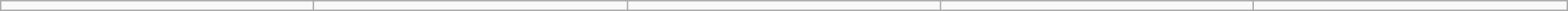<table class="wikitable" style="width: 90%;text-align: center;">
<tr align="center">
<td></td>
<td></td>
<td></td>
<td></td>
<td></td>
</tr>
</table>
